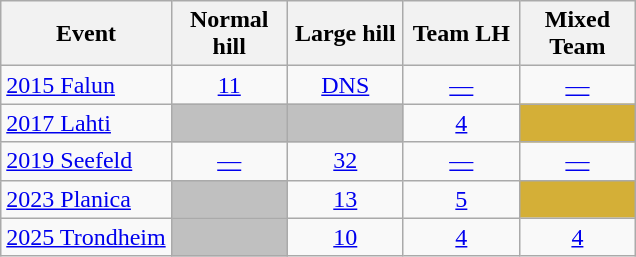<table class="wikitable" style="text-align: center;">
<tr ">
<th>Event</th>
<th style="width:70px;">Normal hill</th>
<th style="width:70px;">Large hill</th>
<th style="width:70px;">Team LH</th>
<th style="width:70px;">Mixed Team</th>
</tr>
<tr>
<td align=left> <a href='#'>2015 Falun</a></td>
<td><a href='#'>11</a></td>
<td><a href='#'>DNS</a></td>
<td><a href='#'>—</a></td>
<td><a href='#'>—</a></td>
</tr>
<tr>
<td align=left> <a href='#'>2017 Lahti</a></td>
<td align=center bgcolor=silver></td>
<td align=center bgcolor=silver></td>
<td><a href='#'>4</a></td>
<td align=center bgcolor=#D4AF37></td>
</tr>
<tr>
<td align=left> <a href='#'>2019 Seefeld</a></td>
<td><a href='#'>—</a></td>
<td><a href='#'>32</a></td>
<td><a href='#'>—</a></td>
<td><a href='#'>—</a></td>
</tr>
<tr>
<td align=left> <a href='#'>2023 Planica</a></td>
<td align=center bgcolor=silver></td>
<td><a href='#'>13</a></td>
<td><a href='#'>5</a></td>
<td align=center bgcolor=#D4AF37></td>
</tr>
<tr>
<td align=left> <a href='#'>2025 Trondheim</a></td>
<td align=center bgcolor=silver></td>
<td><a href='#'>10</a></td>
<td><a href='#'>4</a></td>
<td><a href='#'>4</a></td>
</tr>
</table>
